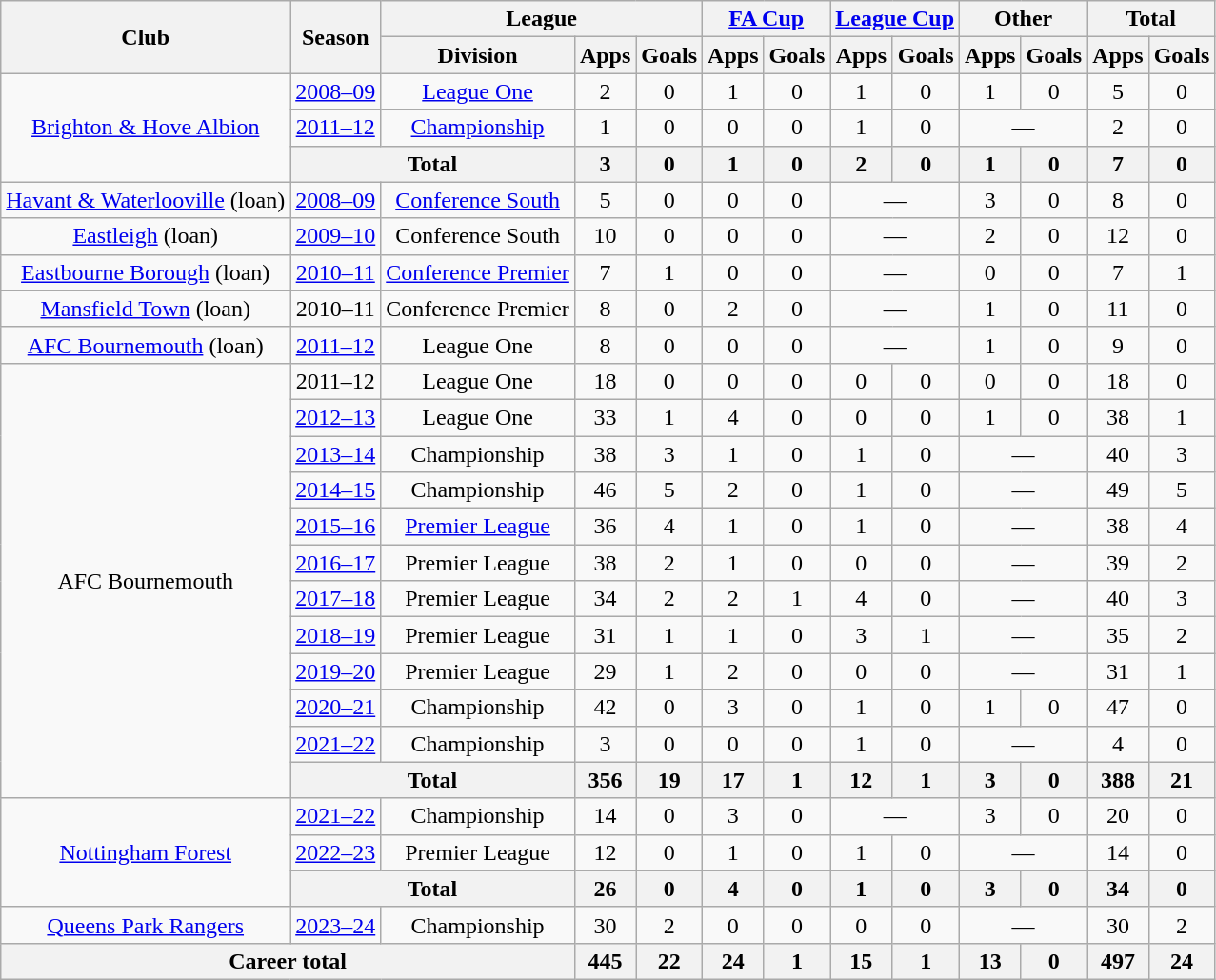<table class=wikitable style=text-align:center>
<tr>
<th rowspan=2>Club</th>
<th rowspan=2>Season</th>
<th colspan=3>League</th>
<th colspan=2><a href='#'>FA Cup</a></th>
<th colspan=2><a href='#'>League Cup</a></th>
<th colspan=2>Other</th>
<th colspan=2>Total</th>
</tr>
<tr>
<th>Division</th>
<th>Apps</th>
<th>Goals</th>
<th>Apps</th>
<th>Goals</th>
<th>Apps</th>
<th>Goals</th>
<th>Apps</th>
<th>Goals</th>
<th>Apps</th>
<th>Goals</th>
</tr>
<tr>
<td rowspan=3><a href='#'>Brighton & Hove Albion</a></td>
<td><a href='#'>2008–09</a></td>
<td><a href='#'>League One</a></td>
<td>2</td>
<td>0</td>
<td>1</td>
<td>0</td>
<td>1</td>
<td>0</td>
<td>1</td>
<td>0</td>
<td>5</td>
<td>0</td>
</tr>
<tr>
<td><a href='#'>2011–12</a></td>
<td><a href='#'>Championship</a></td>
<td>1</td>
<td>0</td>
<td>0</td>
<td>0</td>
<td>1</td>
<td>0</td>
<td colspan=2>—</td>
<td>2</td>
<td>0</td>
</tr>
<tr>
<th colspan=2>Total</th>
<th>3</th>
<th>0</th>
<th>1</th>
<th>0</th>
<th>2</th>
<th>0</th>
<th>1</th>
<th>0</th>
<th>7</th>
<th>0</th>
</tr>
<tr>
<td><a href='#'>Havant & Waterlooville</a> (loan)</td>
<td><a href='#'>2008–09</a></td>
<td><a href='#'>Conference South</a></td>
<td>5</td>
<td>0</td>
<td>0</td>
<td>0</td>
<td colspan=2>—</td>
<td>3</td>
<td>0</td>
<td>8</td>
<td>0</td>
</tr>
<tr>
<td><a href='#'>Eastleigh</a> (loan)</td>
<td><a href='#'>2009–10</a></td>
<td>Conference South</td>
<td>10</td>
<td>0</td>
<td>0</td>
<td>0</td>
<td colspan=2>—</td>
<td>2</td>
<td>0</td>
<td>12</td>
<td>0</td>
</tr>
<tr>
<td><a href='#'>Eastbourne Borough</a> (loan)</td>
<td><a href='#'>2010–11</a></td>
<td><a href='#'>Conference Premier</a></td>
<td>7</td>
<td>1</td>
<td>0</td>
<td>0</td>
<td colspan=2>—</td>
<td>0</td>
<td>0</td>
<td>7</td>
<td>1</td>
</tr>
<tr>
<td><a href='#'>Mansfield Town</a> (loan)</td>
<td>2010–11</td>
<td>Conference Premier</td>
<td>8</td>
<td>0</td>
<td>2</td>
<td>0</td>
<td colspan=2>—</td>
<td>1</td>
<td>0</td>
<td>11</td>
<td>0</td>
</tr>
<tr>
<td><a href='#'>AFC Bournemouth</a> (loan)</td>
<td><a href='#'>2011–12</a></td>
<td>League One</td>
<td>8</td>
<td>0</td>
<td>0</td>
<td>0</td>
<td colspan=2>—</td>
<td>1</td>
<td>0</td>
<td>9</td>
<td>0</td>
</tr>
<tr>
<td rowspan=12>AFC Bournemouth</td>
<td>2011–12</td>
<td>League One</td>
<td>18</td>
<td>0</td>
<td>0</td>
<td>0</td>
<td>0</td>
<td>0</td>
<td>0</td>
<td>0</td>
<td>18</td>
<td>0</td>
</tr>
<tr>
<td><a href='#'>2012–13</a></td>
<td>League One</td>
<td>33</td>
<td>1</td>
<td>4</td>
<td>0</td>
<td>0</td>
<td>0</td>
<td>1</td>
<td>0</td>
<td>38</td>
<td>1</td>
</tr>
<tr>
<td><a href='#'>2013–14</a></td>
<td>Championship</td>
<td>38</td>
<td>3</td>
<td>1</td>
<td>0</td>
<td>1</td>
<td>0</td>
<td colspan=2>—</td>
<td>40</td>
<td>3</td>
</tr>
<tr>
<td><a href='#'>2014–15</a></td>
<td>Championship</td>
<td>46</td>
<td>5</td>
<td>2</td>
<td>0</td>
<td>1</td>
<td>0</td>
<td colspan=2>—</td>
<td>49</td>
<td>5</td>
</tr>
<tr>
<td><a href='#'>2015–16</a></td>
<td><a href='#'>Premier League</a></td>
<td>36</td>
<td>4</td>
<td>1</td>
<td>0</td>
<td>1</td>
<td>0</td>
<td colspan=2>—</td>
<td>38</td>
<td>4</td>
</tr>
<tr>
<td><a href='#'>2016–17</a></td>
<td>Premier League</td>
<td>38</td>
<td>2</td>
<td>1</td>
<td>0</td>
<td>0</td>
<td>0</td>
<td colspan=2>—</td>
<td>39</td>
<td>2</td>
</tr>
<tr>
<td><a href='#'>2017–18</a></td>
<td>Premier League</td>
<td>34</td>
<td>2</td>
<td>2</td>
<td>1</td>
<td>4</td>
<td>0</td>
<td colspan=2>—</td>
<td>40</td>
<td>3</td>
</tr>
<tr>
<td><a href='#'>2018–19</a></td>
<td>Premier League</td>
<td>31</td>
<td>1</td>
<td>1</td>
<td>0</td>
<td>3</td>
<td>1</td>
<td colspan=2>—</td>
<td>35</td>
<td>2</td>
</tr>
<tr>
<td><a href='#'>2019–20</a></td>
<td>Premier League</td>
<td>29</td>
<td>1</td>
<td>2</td>
<td>0</td>
<td>0</td>
<td>0</td>
<td colspan=2>—</td>
<td>31</td>
<td>1</td>
</tr>
<tr>
<td><a href='#'>2020–21</a></td>
<td>Championship</td>
<td>42</td>
<td>0</td>
<td>3</td>
<td>0</td>
<td>1</td>
<td>0</td>
<td>1</td>
<td>0</td>
<td>47</td>
<td>0</td>
</tr>
<tr>
<td><a href='#'>2021–22</a></td>
<td>Championship</td>
<td>3</td>
<td>0</td>
<td>0</td>
<td>0</td>
<td>1</td>
<td>0</td>
<td colspan=2>—</td>
<td>4</td>
<td>0</td>
</tr>
<tr>
<th colspan=2>Total</th>
<th>356</th>
<th>19</th>
<th>17</th>
<th>1</th>
<th>12</th>
<th>1</th>
<th>3</th>
<th>0</th>
<th>388</th>
<th>21</th>
</tr>
<tr>
<td rowspan="3"><a href='#'>Nottingham Forest</a></td>
<td><a href='#'>2021–22</a></td>
<td>Championship</td>
<td>14</td>
<td>0</td>
<td>3</td>
<td>0</td>
<td colspan=2>—</td>
<td>3</td>
<td>0</td>
<td>20</td>
<td>0</td>
</tr>
<tr>
<td><a href='#'>2022–23</a></td>
<td>Premier League</td>
<td>12</td>
<td>0</td>
<td>1</td>
<td>0</td>
<td>1</td>
<td>0</td>
<td colspan=2>—</td>
<td>14</td>
<td>0</td>
</tr>
<tr>
<th colspan=2>Total</th>
<th>26</th>
<th>0</th>
<th>4</th>
<th>0</th>
<th>1</th>
<th>0</th>
<th>3</th>
<th>0</th>
<th>34</th>
<th>0</th>
</tr>
<tr>
<td><a href='#'>Queens Park Rangers</a></td>
<td><a href='#'>2023–24</a></td>
<td>Championship</td>
<td>30</td>
<td>2</td>
<td>0</td>
<td>0</td>
<td>0</td>
<td>0</td>
<td colspan="2">—</td>
<td>30</td>
<td>2</td>
</tr>
<tr>
<th colspan=3>Career total</th>
<th>445</th>
<th>22</th>
<th>24</th>
<th>1</th>
<th>15</th>
<th>1</th>
<th>13</th>
<th>0</th>
<th>497</th>
<th>24</th>
</tr>
</table>
